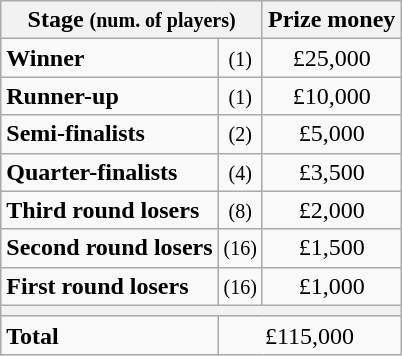<table class="wikitable">
<tr>
<th colspan=2>Stage <small>(num. of players)</small></th>
<th>Prize money</th>
</tr>
<tr>
<td><strong>Winner</strong></td>
<td align=center><small>(1)</small></td>
<td align=center>£25,000</td>
</tr>
<tr>
<td><strong>Runner-up</strong></td>
<td align=center><small>(1)</small></td>
<td align=center>£10,000</td>
</tr>
<tr>
<td><strong>Semi-finalists</strong></td>
<td align=center><small>(2)</small></td>
<td align=center>£5,000</td>
</tr>
<tr>
<td><strong>Quarter-finalists</strong></td>
<td align=center><small>(4)</small></td>
<td align=center>£3,500</td>
</tr>
<tr>
<td><strong>Third round losers</strong></td>
<td align=center><small>(8)</small></td>
<td align=center>£2,000</td>
</tr>
<tr>
<td><strong>Second round losers</strong></td>
<td align=center><small>(16)</small></td>
<td align=center>£1,500</td>
</tr>
<tr>
<td><strong>First round losers</strong></td>
<td align=center><small>(16)</small></td>
<td align=center>£1,000</td>
</tr>
<tr>
<th colspan=3></th>
</tr>
<tr>
<td><strong>Total</strong></td>
<td align=center colspan=2>£115,000</td>
</tr>
</table>
